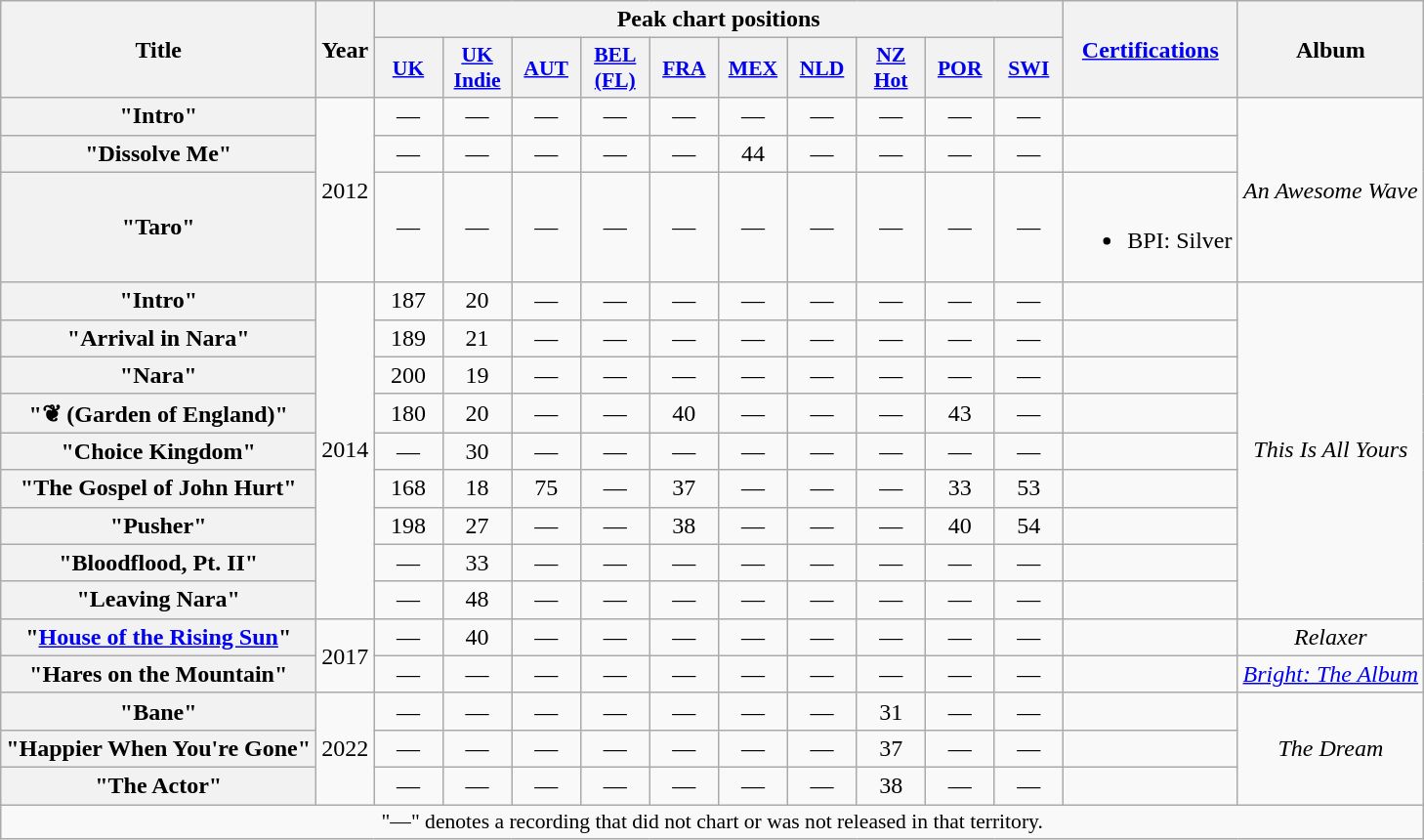<table class="wikitable plainrowheaders" style="text-align:center;">
<tr>
<th scope="col" rowspan="2">Title</th>
<th scope="col" rowspan="2">Year</th>
<th scope="col" colspan="10">Peak chart positions</th>
<th scope="col" rowspan="2"><a href='#'>Certifications</a></th>
<th scope="col" rowspan="2">Album</th>
</tr>
<tr>
<th scope="col" style="width:2.8em;font-size:90%;"><a href='#'>UK</a><br></th>
<th scope="col" style="width:2.8em;font-size:90%;"><a href='#'>UK Indie</a><br></th>
<th scope="col" style="width:2.8em;font-size:90%;"><a href='#'>AUT</a><br></th>
<th scope="col" style="width:2.8em;font-size:90%;"><a href='#'>BEL<br>(FL)</a><br></th>
<th scope="col" style="width:2.8em;font-size:90%;"><a href='#'>FRA</a><br></th>
<th scope="col" style="width:2.8em;font-size:90%;"><a href='#'>MEX</a><br></th>
<th scope="col" style="width:2.8em;font-size:90%;"><a href='#'>NLD</a><br></th>
<th scope="col" style="width:2.8em;font-size:90%;"><a href='#'>NZ<br>Hot</a><br></th>
<th scope="col" style="width:2.8em;font-size:90%;"><a href='#'>POR</a><br></th>
<th scope="col" style="width:2.8em;font-size:90%;"><a href='#'>SWI</a><br></th>
</tr>
<tr>
<th scope="row">"Intro"</th>
<td rowspan="3">2012</td>
<td>—</td>
<td>—</td>
<td>—</td>
<td>—</td>
<td>—</td>
<td>—</td>
<td>—</td>
<td>—</td>
<td>—</td>
<td>—</td>
<td></td>
<td rowspan="3"><em>An Awesome Wave</em></td>
</tr>
<tr>
<th scope="row">"Dissolve Me"</th>
<td>—</td>
<td>—</td>
<td>—</td>
<td>—</td>
<td>—</td>
<td>44</td>
<td>—</td>
<td>—</td>
<td>—</td>
<td>—</td>
<td></td>
</tr>
<tr>
<th scope="row">"Taro"</th>
<td>—</td>
<td>—</td>
<td>—</td>
<td>—</td>
<td>—</td>
<td>—</td>
<td>—</td>
<td>—</td>
<td>—</td>
<td>—</td>
<td><br><ul><li>BPI: Silver</li></ul></td>
</tr>
<tr>
<th scope="row">"Intro"</th>
<td rowspan="9">2014</td>
<td>187</td>
<td>20</td>
<td>—</td>
<td>—</td>
<td>—</td>
<td>—</td>
<td>—</td>
<td>—</td>
<td>—</td>
<td>—</td>
<td></td>
<td rowspan="9"><em>This Is All Yours</em></td>
</tr>
<tr>
<th scope="row">"Arrival in Nara"</th>
<td>189</td>
<td>21</td>
<td>—</td>
<td>—</td>
<td>—</td>
<td>—</td>
<td>—</td>
<td>—</td>
<td>—</td>
<td>—</td>
<td></td>
</tr>
<tr>
<th scope="row">"Nara"</th>
<td>200</td>
<td>19</td>
<td>—</td>
<td>—</td>
<td>—</td>
<td>—</td>
<td>—</td>
<td>—</td>
<td>—</td>
<td>—</td>
<td></td>
</tr>
<tr>
<th scope="row">"❦ (Garden of England)"</th>
<td>180</td>
<td>20</td>
<td>—</td>
<td>—</td>
<td>40</td>
<td>—</td>
<td>—</td>
<td>—</td>
<td>43</td>
<td>—</td>
<td></td>
</tr>
<tr>
<th scope="row">"Choice Kingdom"</th>
<td>—</td>
<td>30</td>
<td>—</td>
<td>—</td>
<td>—</td>
<td>—</td>
<td>—</td>
<td>—</td>
<td>—</td>
<td>—</td>
<td></td>
</tr>
<tr>
<th scope="row">"The Gospel of John Hurt"</th>
<td>168</td>
<td>18</td>
<td>75</td>
<td>—</td>
<td>37</td>
<td>—</td>
<td>—</td>
<td>—</td>
<td>33</td>
<td>53</td>
<td></td>
</tr>
<tr>
<th scope="row">"Pusher"</th>
<td>198</td>
<td>27</td>
<td>—</td>
<td>—</td>
<td>38</td>
<td>—</td>
<td>—</td>
<td>—</td>
<td>40</td>
<td>54</td>
<td></td>
</tr>
<tr>
<th scope="row">"Bloodflood, Pt. II"</th>
<td>—</td>
<td>33</td>
<td>—</td>
<td>—</td>
<td>—</td>
<td>—</td>
<td>—</td>
<td>—</td>
<td>—</td>
<td>—</td>
<td></td>
</tr>
<tr>
<th scope="row">"Leaving Nara"</th>
<td>—</td>
<td>48</td>
<td>—</td>
<td>—</td>
<td>—</td>
<td>—</td>
<td>—</td>
<td>—</td>
<td>—</td>
<td>—</td>
<td></td>
</tr>
<tr>
<th scope="row">"<a href='#'>House of the Rising Sun</a>"</th>
<td rowspan="2">2017</td>
<td>—</td>
<td>40</td>
<td>—</td>
<td>—</td>
<td>—</td>
<td>—</td>
<td>—</td>
<td>—</td>
<td>—</td>
<td>—</td>
<td></td>
<td><em>Relaxer</em></td>
</tr>
<tr>
<th scope="row">"Hares on the Mountain"</th>
<td>—</td>
<td>—</td>
<td>—</td>
<td>—</td>
<td>—</td>
<td>—</td>
<td>—</td>
<td>—</td>
<td>—</td>
<td>—</td>
<td></td>
<td><em><a href='#'>Bright: The Album</a></em></td>
</tr>
<tr>
<th scope="row">"Bane"</th>
<td rowspan="3">2022</td>
<td>—</td>
<td>—</td>
<td>—</td>
<td>—</td>
<td>—</td>
<td>—</td>
<td>—</td>
<td>31</td>
<td>—</td>
<td>—</td>
<td></td>
<td rowspan="3"><em>The Dream</em></td>
</tr>
<tr>
<th scope="row">"Happier When You're Gone"</th>
<td>—</td>
<td>—</td>
<td>—</td>
<td>—</td>
<td>—</td>
<td>—</td>
<td>—</td>
<td>37</td>
<td>—</td>
<td>—</td>
<td></td>
</tr>
<tr>
<th scope="row">"The Actor"</th>
<td>—</td>
<td>—</td>
<td>—</td>
<td>—</td>
<td>—</td>
<td>—</td>
<td>—</td>
<td>38</td>
<td>—</td>
<td>—</td>
<td></td>
</tr>
<tr>
<td colspan="14" style="font-size:90%">"—" denotes a recording that did not chart or was not released in that territory.</td>
</tr>
</table>
